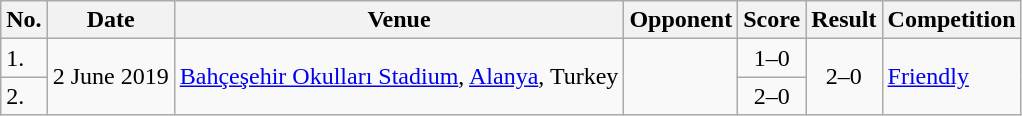<table class="wikitable" style="font-size:100%;">
<tr>
<th>No.</th>
<th>Date</th>
<th>Venue</th>
<th>Opponent</th>
<th>Score</th>
<th>Result</th>
<th>Competition</th>
</tr>
<tr>
<td>1.</td>
<td rowspan="2">2 June 2019</td>
<td rowspan="2"><a href='#'>Bahçeşehir Okulları Stadium</a>, <a href='#'>Alanya</a>, Turkey</td>
<td rowspan="2"></td>
<td align=center>1–0</td>
<td rowspan="2" style="text-align:center">2–0</td>
<td rowspan="2"><a href='#'>Friendly</a></td>
</tr>
<tr>
<td>2.</td>
<td align=center>2–0</td>
</tr>
</table>
